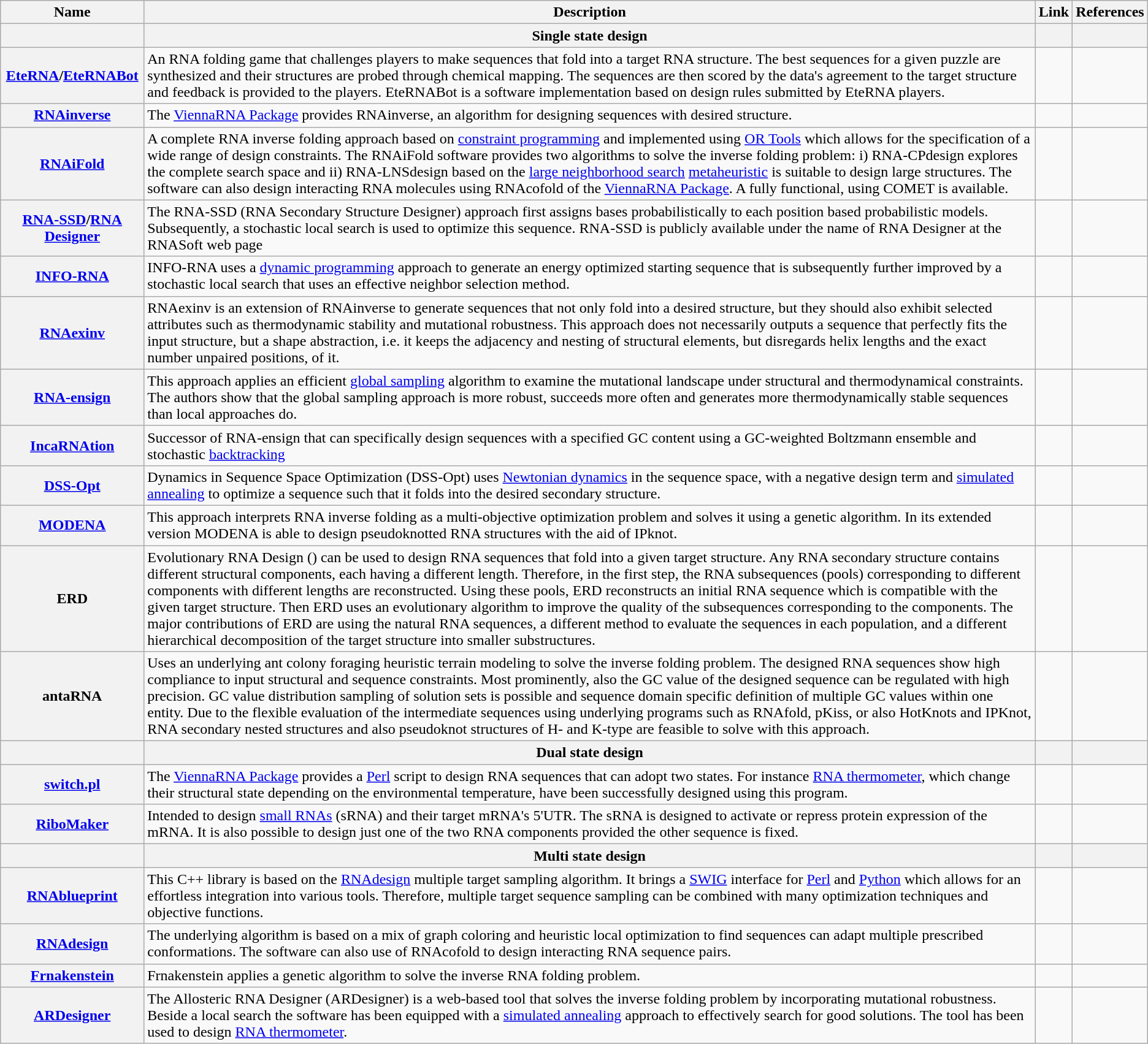<table class="wikitable sortable">
<tr>
<th>Name</th>
<th>Description</th>
<th>Link</th>
<th>References</th>
</tr>
<tr>
<th></th>
<th>Single state design</th>
<th></th>
<th></th>
</tr>
<tr>
<th><a href='#'>EteRNA</a>/<a href='#'>EteRNABot</a></th>
<td>An RNA folding game that challenges players to make sequences that fold into a target RNA structure. The best sequences for a given puzzle are synthesized and their structures are probed through chemical mapping. The sequences are then scored by the data's agreement to the target structure and feedback is provided to the players. EteRNABot is a software implementation based on design rules submitted by EteRNA players.</td>
<td> </td>
<td></td>
</tr>
<tr>
<th><a href='#'>RNAinverse</a></th>
<td>The <a href='#'>ViennaRNA Package</a> provides RNAinverse, an algorithm for designing sequences with desired structure.</td>
<td></td>
<td></td>
</tr>
<tr>
<th><a href='#'>RNAiFold</a></th>
<td>A complete RNA inverse folding approach based on <a href='#'>constraint programming</a> and implemented using <a href='#'>OR Tools</a> which allows for the specification of a wide range of design constraints. The RNAiFold software provides two algorithms to solve the inverse folding problem: i) RNA-CPdesign explores the complete search space and ii) RNA-LNSdesign based on the <a href='#'>large neighborhood search</a> <a href='#'>metaheuristic</a> is suitable to design large structures. The software can also design interacting RNA molecules using RNAcofold of the <a href='#'>ViennaRNA Package</a>. A fully functional,  using COMET is available.</td>
<td> </td>
<td></td>
</tr>
<tr>
<th><a href='#'>RNA-SSD</a>/<a href='#'>RNA Designer</a></th>
<td>The RNA-SSD (RNA Secondary Structure Designer) approach first assigns bases probabilistically to each position based probabilistic models. Subsequently, a stochastic local search is used to optimize this sequence. RNA-SSD is publicly available under the name of RNA Designer at the RNASoft web page</td>
<td></td>
<td></td>
</tr>
<tr>
<th><a href='#'>INFO-RNA</a></th>
<td>INFO-RNA uses a <a href='#'>dynamic programming</a> approach to generate an energy optimized starting sequence that is subsequently further improved by a stochastic local search that uses an effective neighbor selection method.</td>
<td> </td>
<td></td>
</tr>
<tr>
<th><a href='#'>RNAexinv</a></th>
<td>RNAexinv is an extension of RNAinverse to generate sequences that not only fold into a desired structure, but they should also exhibit selected attributes such as thermodynamic stability and mutational robustness. This approach does not necessarily outputs a sequence that perfectly fits the input structure, but a shape abstraction, i.e. it keeps the adjacency and nesting of structural elements, but disregards helix lengths and the exact number unpaired positions, of it.</td>
<td></td>
<td></td>
</tr>
<tr>
<th><a href='#'>RNA-ensign</a></th>
<td>This approach applies an efficient <a href='#'>global sampling</a> algorithm to examine the mutational landscape under structural and thermodynamical constraints. The authors show that the global sampling approach is more robust, succeeds more often and generates more thermodynamically stable sequences than local approaches do.</td>
<td></td>
<td></td>
</tr>
<tr>
<th><a href='#'>IncaRNAtion</a></th>
<td>Successor of RNA-ensign that can specifically design sequences with a specified GC content using a GC-weighted Boltzmann ensemble and stochastic <a href='#'>backtracking</a></td>
<td></td>
<td></td>
</tr>
<tr>
<th><a href='#'>DSS-Opt</a></th>
<td>Dynamics in Sequence Space Optimization (DSS-Opt) uses <a href='#'>Newtonian dynamics</a> in the sequence space, with a negative design term and <a href='#'>simulated annealing</a> to optimize a sequence such that it folds into the desired secondary structure.</td>
<td></td>
<td></td>
</tr>
<tr>
<th><a href='#'>MODENA</a></th>
<td>This approach interprets RNA inverse folding as a multi-objective optimization problem and solves it using a genetic algorithm. In its extended version MODENA is able to design pseudoknotted RNA structures with the aid of IPknot.</td>
<td></td>
<td></td>
</tr>
<tr>
<th>ERD</th>
<td>Evolutionary RNA Design () can be used to design RNA sequences that fold into a given target structure. Any RNA secondary structure contains different structural components, each having a different length. Therefore, in the first step, the RNA subsequences (pools) corresponding to different components with different lengths are reconstructed. Using these pools, ERD reconstructs an initial RNA sequence which is compatible with the given target structure. Then ERD uses an evolutionary algorithm to improve the quality of the subsequences corresponding to the components. The major contributions of ERD are using the natural RNA sequences, a different method to evaluate the sequences in each population, and a different hierarchical decomposition of the target structure into smaller substructures.</td>
<td>  </td>
<td></td>
</tr>
<tr>
<th>antaRNA</th>
<td>Uses an underlying ant colony foraging heuristic terrain modeling to solve the inverse folding problem. The designed RNA sequences show high compliance to input structural and sequence constraints. Most prominently, also the GC value of the designed sequence can be regulated with high precision. GC value distribution sampling of solution sets is possible and sequence domain specific definition of multiple GC values within one entity. Due to the flexible evaluation of the intermediate sequences using underlying programs such as RNAfold, pKiss, or also HotKnots and IPKnot, RNA secondary nested structures and also pseudoknot structures of H- and K-type are feasible to solve with this approach.</td>
<td> </td>
<td></td>
</tr>
<tr>
<th></th>
<th>Dual state design</th>
<th></th>
<th></th>
</tr>
<tr>
<th><a href='#'>switch.pl</a></th>
<td>The <a href='#'>ViennaRNA Package</a> provides a <a href='#'>Perl</a> script to design RNA sequences that can adopt two states. For instance <a href='#'>RNA thermometer</a>, which change their structural state depending on the environmental temperature, have been successfully designed using this program.</td>
<td> </td>
<td></td>
</tr>
<tr>
<th><a href='#'>RiboMaker</a></th>
<td>Intended to design <a href='#'>small RNAs</a> (sRNA) and their target mRNA's 5'UTR. The sRNA is designed to activate or repress protein expression of the mRNA. It is also possible to design just one of the two RNA components provided the other sequence is fixed.</td>
<td> </td>
<td></td>
</tr>
<tr>
<th></th>
<th>Multi state design</th>
<th></th>
<th></th>
</tr>
<tr>
<th><a href='#'>RNAblueprint</a></th>
<td>This C++ library is based on the <a href='#'>RNAdesign</a> multiple target sampling algorithm. It brings a <a href='#'>SWIG</a> interface for <a href='#'>Perl</a> and <a href='#'>Python</a> which allows for an effortless integration into various tools. Therefore, multiple target sequence sampling can be combined with many optimization techniques and objective functions.</td>
<td></td>
<td></td>
</tr>
<tr>
<th><a href='#'>RNAdesign</a></th>
<td>The underlying algorithm is based on a mix of graph coloring and heuristic local optimization to find sequences can adapt multiple prescribed conformations. The software can also use of RNAcofold to design interacting RNA sequence pairs.</td>
<td></td>
<td></td>
</tr>
<tr>
<th><a href='#'>Frnakenstein</a></th>
<td>Frnakenstein applies a genetic algorithm to solve the inverse RNA folding problem.</td>
<td></td>
<td></td>
</tr>
<tr>
<th><a href='#'>ARDesigner</a></th>
<td>The Allosteric RNA Designer (ARDesigner) is a web-based tool that solves the inverse folding problem by incorporating mutational robustness. Beside a local search the software has been equipped with a <a href='#'>simulated annealing</a> approach to effectively search for good solutions. The tool has been used to design <a href='#'>RNA thermometer</a>.</td>
<td></td>
<td></td>
</tr>
</table>
